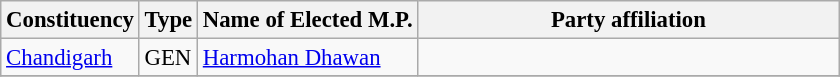<table class="wikitable" style="font-size:95%;">
<tr>
<th>Constituency</th>
<th>Type</th>
<th>Name of Elected M.P.</th>
<th colspan="2" style="width:18em">Party affiliation</th>
</tr>
<tr>
<td><a href='#'>Chandigarh</a></td>
<td>GEN</td>
<td><a href='#'>Harmohan Dhawan</a></td>
<td></td>
</tr>
<tr>
</tr>
</table>
